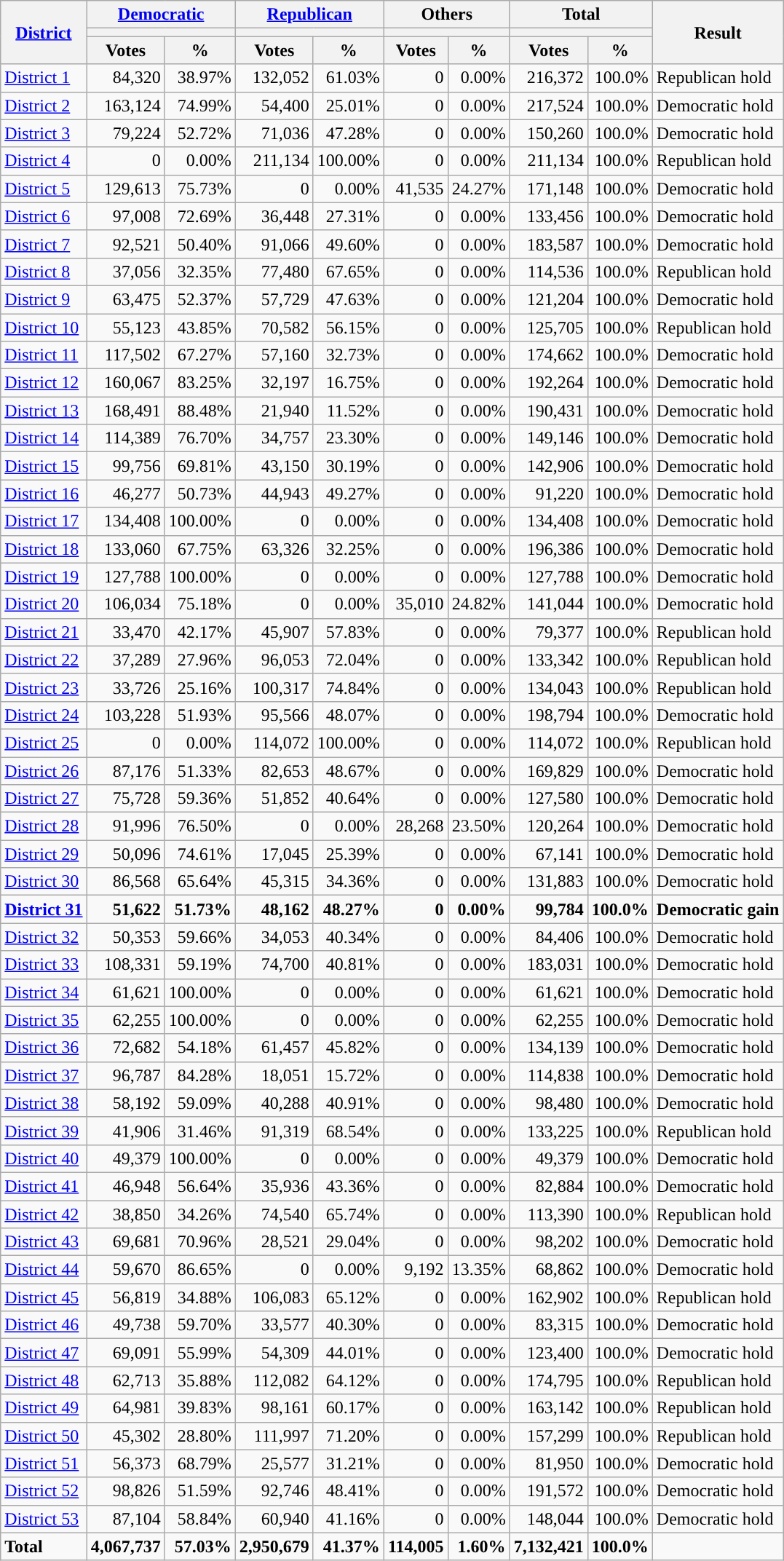<table class="wikitable plainrowheaders sortable" style="font-size:100%; text-align:right;">
<tr>
<th scope=col rowspan=3><a href='#'>District</a></th>
<th scope=col colspan=2><a href='#'>Democratic</a></th>
<th scope=col colspan=2><a href='#'>Republican</a></th>
<th scope=col colspan=2>Others</th>
<th scope=col colspan=2>Total</th>
<th scope=col rowspan=3>Result</th>
</tr>
<tr>
<th scope=col colspan=2 style="background:"></th>
<th scope=col colspan=2 style="background:"></th>
<th ! scope=col colspan=2></th>
<th scope=col colspan=2></th>
</tr>
<tr>
<th scope=col data-sort-type="number">Votes</th>
<th scope=col data-sort-type="number">%</th>
<th scope=col data-sort-type="number">Votes</th>
<th scope=col data-sort-type="number">%</th>
<th scope=col data-sort-type="number">Votes</th>
<th scope=col data-sort-type="number">%</th>
<th scope=col data-sort-type="number">Votes</th>
<th scope=col data-sort-type="number">%</th>
</tr>
<tr>
<td align=left><a href='#'>District 1</a></td>
<td>84,320</td>
<td>38.97%</td>
<td>132,052</td>
<td>61.03%</td>
<td>0</td>
<td>0.00%</td>
<td>216,372</td>
<td>100.0%</td>
<td align=left>Republican hold</td>
</tr>
<tr>
<td align=left><a href='#'>District 2</a></td>
<td>163,124</td>
<td>74.99%</td>
<td>54,400</td>
<td>25.01%</td>
<td>0</td>
<td>0.00%</td>
<td>217,524</td>
<td>100.0%</td>
<td align=left>Democratic hold</td>
</tr>
<tr>
<td align=left><a href='#'>District 3</a></td>
<td>79,224</td>
<td>52.72%</td>
<td>71,036</td>
<td>47.28%</td>
<td>0</td>
<td>0.00%</td>
<td>150,260</td>
<td>100.0%</td>
<td align=left>Democratic hold</td>
</tr>
<tr>
<td align=left><a href='#'>District 4</a></td>
<td>0</td>
<td>0.00%</td>
<td>211,134</td>
<td>100.00%</td>
<td>0</td>
<td>0.00%</td>
<td>211,134</td>
<td>100.0%</td>
<td align=left>Republican hold</td>
</tr>
<tr>
<td align=left><a href='#'>District 5</a></td>
<td>129,613</td>
<td>75.73%</td>
<td>0</td>
<td>0.00%</td>
<td>41,535</td>
<td>24.27%</td>
<td>171,148</td>
<td>100.0%</td>
<td align=left>Democratic hold</td>
</tr>
<tr>
<td align=left><a href='#'>District 6</a></td>
<td>97,008</td>
<td>72.69%</td>
<td>36,448</td>
<td>27.31%</td>
<td>0</td>
<td>0.00%</td>
<td>133,456</td>
<td>100.0%</td>
<td align=left>Democratic hold</td>
</tr>
<tr>
<td align=left><a href='#'>District 7</a></td>
<td>92,521</td>
<td>50.40%</td>
<td>91,066</td>
<td>49.60%</td>
<td>0</td>
<td>0.00%</td>
<td>183,587</td>
<td>100.0%</td>
<td align=left>Democratic hold</td>
</tr>
<tr>
<td align=left><a href='#'>District 8</a></td>
<td>37,056</td>
<td>32.35%</td>
<td>77,480</td>
<td>67.65%</td>
<td>0</td>
<td>0.00%</td>
<td>114,536</td>
<td>100.0%</td>
<td align=left>Republican hold</td>
</tr>
<tr>
<td align=left><a href='#'>District 9</a></td>
<td>63,475</td>
<td>52.37%</td>
<td>57,729</td>
<td>47.63%</td>
<td>0</td>
<td>0.00%</td>
<td>121,204</td>
<td>100.0%</td>
<td align=left>Democratic hold</td>
</tr>
<tr>
<td align=left><a href='#'>District 10</a></td>
<td>55,123</td>
<td>43.85%</td>
<td>70,582</td>
<td>56.15%</td>
<td>0</td>
<td>0.00%</td>
<td>125,705</td>
<td>100.0%</td>
<td align=left>Republican hold</td>
</tr>
<tr>
<td align=left><a href='#'>District 11</a></td>
<td>117,502</td>
<td>67.27%</td>
<td>57,160</td>
<td>32.73%</td>
<td>0</td>
<td>0.00%</td>
<td>174,662</td>
<td>100.0%</td>
<td align=left>Democratic hold</td>
</tr>
<tr>
<td align=left><a href='#'>District 12</a></td>
<td>160,067</td>
<td>83.25%</td>
<td>32,197</td>
<td>16.75%</td>
<td>0</td>
<td>0.00%</td>
<td>192,264</td>
<td>100.0%</td>
<td align=left>Democratic hold</td>
</tr>
<tr>
<td align=left><a href='#'>District 13</a></td>
<td>168,491</td>
<td>88.48%</td>
<td>21,940</td>
<td>11.52%</td>
<td>0</td>
<td>0.00%</td>
<td>190,431</td>
<td>100.0%</td>
<td align=left>Democratic hold</td>
</tr>
<tr>
<td align=left><a href='#'>District 14</a></td>
<td>114,389</td>
<td>76.70%</td>
<td>34,757</td>
<td>23.30%</td>
<td>0</td>
<td>0.00%</td>
<td>149,146</td>
<td>100.0%</td>
<td align=left>Democratic hold</td>
</tr>
<tr>
<td align=left><a href='#'>District 15</a></td>
<td>99,756</td>
<td>69.81%</td>
<td>43,150</td>
<td>30.19%</td>
<td>0</td>
<td>0.00%</td>
<td>142,906</td>
<td>100.0%</td>
<td align=left>Democratic hold</td>
</tr>
<tr>
<td align=left><a href='#'>District 16</a></td>
<td>46,277</td>
<td>50.73%</td>
<td>44,943</td>
<td>49.27%</td>
<td>0</td>
<td>0.00%</td>
<td>91,220</td>
<td>100.0%</td>
<td align=left>Democratic hold</td>
</tr>
<tr>
<td align=left><a href='#'>District 17</a></td>
<td>134,408</td>
<td>100.00%</td>
<td>0</td>
<td>0.00%</td>
<td>0</td>
<td>0.00%</td>
<td>134,408</td>
<td>100.0%</td>
<td align=left>Democratic hold</td>
</tr>
<tr>
<td align=left><a href='#'>District 18</a></td>
<td>133,060</td>
<td>67.75%</td>
<td>63,326</td>
<td>32.25%</td>
<td>0</td>
<td>0.00%</td>
<td>196,386</td>
<td>100.0%</td>
<td align=left>Democratic hold</td>
</tr>
<tr>
<td align=left><a href='#'>District 19</a></td>
<td>127,788</td>
<td>100.00%</td>
<td>0</td>
<td>0.00%</td>
<td>0</td>
<td>0.00%</td>
<td>127,788</td>
<td>100.0%</td>
<td align=left>Democratic hold</td>
</tr>
<tr>
<td align=left><a href='#'>District 20</a></td>
<td>106,034</td>
<td>75.18%</td>
<td>0</td>
<td>0.00%</td>
<td>35,010</td>
<td>24.82%</td>
<td>141,044</td>
<td>100.0%</td>
<td align=left>Democratic hold</td>
</tr>
<tr>
<td align=left><a href='#'>District 21</a></td>
<td>33,470</td>
<td>42.17%</td>
<td>45,907</td>
<td>57.83%</td>
<td>0</td>
<td>0.00%</td>
<td>79,377</td>
<td>100.0%</td>
<td align=left>Republican hold</td>
</tr>
<tr>
<td align=left><a href='#'>District 22</a></td>
<td>37,289</td>
<td>27.96%</td>
<td>96,053</td>
<td>72.04%</td>
<td>0</td>
<td>0.00%</td>
<td>133,342</td>
<td>100.0%</td>
<td align=left>Republican hold</td>
</tr>
<tr>
<td align=left><a href='#'>District 23</a></td>
<td>33,726</td>
<td>25.16%</td>
<td>100,317</td>
<td>74.84%</td>
<td>0</td>
<td>0.00%</td>
<td>134,043</td>
<td>100.0%</td>
<td align=left>Republican hold</td>
</tr>
<tr>
<td align=left><a href='#'>District 24</a></td>
<td>103,228</td>
<td>51.93%</td>
<td>95,566</td>
<td>48.07%</td>
<td>0</td>
<td>0.00%</td>
<td>198,794</td>
<td>100.0%</td>
<td align=left>Democratic hold</td>
</tr>
<tr>
<td align=left><a href='#'>District 25</a></td>
<td>0</td>
<td>0.00%</td>
<td>114,072</td>
<td>100.00%</td>
<td>0</td>
<td>0.00%</td>
<td>114,072</td>
<td>100.0%</td>
<td align=left>Republican hold</td>
</tr>
<tr>
<td align=left><a href='#'>District 26</a></td>
<td>87,176</td>
<td>51.33%</td>
<td>82,653</td>
<td>48.67%</td>
<td>0</td>
<td>0.00%</td>
<td>169,829</td>
<td>100.0%</td>
<td align=left>Democratic hold</td>
</tr>
<tr>
<td align=left><a href='#'>District 27</a></td>
<td>75,728</td>
<td>59.36%</td>
<td>51,852</td>
<td>40.64%</td>
<td>0</td>
<td>0.00%</td>
<td>127,580</td>
<td>100.0%</td>
<td align=left>Democratic hold</td>
</tr>
<tr>
<td align=left><a href='#'>District 28</a></td>
<td>91,996</td>
<td>76.50%</td>
<td>0</td>
<td>0.00%</td>
<td>28,268</td>
<td>23.50%</td>
<td>120,264</td>
<td>100.0%</td>
<td align=left>Democratic hold</td>
</tr>
<tr>
<td align=left><a href='#'>District 29</a></td>
<td>50,096</td>
<td>74.61%</td>
<td>17,045</td>
<td>25.39%</td>
<td>0</td>
<td>0.00%</td>
<td>67,141</td>
<td>100.0%</td>
<td align=left>Democratic hold</td>
</tr>
<tr>
<td align=left><a href='#'>District 30</a></td>
<td>86,568</td>
<td>65.64%</td>
<td>45,315</td>
<td>34.36%</td>
<td>0</td>
<td>0.00%</td>
<td>131,883</td>
<td>100.0%</td>
<td align=left>Democratic hold</td>
</tr>
<tr>
<td align=left><strong><a href='#'>District 31</a></strong></td>
<td><strong>51,622</strong></td>
<td><strong>51.73%</strong></td>
<td><strong>48,162</strong></td>
<td><strong>48.27%</strong></td>
<td><strong>0</strong></td>
<td><strong>0.00%</strong></td>
<td><strong>99,784</strong></td>
<td><strong>100.0%</strong></td>
<td align=left><strong>Democratic gain</strong></td>
</tr>
<tr>
<td align=left><a href='#'>District 32</a></td>
<td>50,353</td>
<td>59.66%</td>
<td>34,053</td>
<td>40.34%</td>
<td>0</td>
<td>0.00%</td>
<td>84,406</td>
<td>100.0%</td>
<td align=left>Democratic hold</td>
</tr>
<tr>
<td align=left><a href='#'>District 33</a></td>
<td>108,331</td>
<td>59.19%</td>
<td>74,700</td>
<td>40.81%</td>
<td>0</td>
<td>0.00%</td>
<td>183,031</td>
<td>100.0%</td>
<td align=left>Democratic hold</td>
</tr>
<tr>
<td align=left><a href='#'>District 34</a></td>
<td>61,621</td>
<td>100.00%</td>
<td>0</td>
<td>0.00%</td>
<td>0</td>
<td>0.00%</td>
<td>61,621</td>
<td>100.0%</td>
<td align=left>Democratic hold</td>
</tr>
<tr>
<td align=left><a href='#'>District 35</a></td>
<td>62,255</td>
<td>100.00%</td>
<td>0</td>
<td>0.00%</td>
<td>0</td>
<td>0.00%</td>
<td>62,255</td>
<td>100.0%</td>
<td align=left>Democratic hold</td>
</tr>
<tr>
<td align=left><a href='#'>District 36</a></td>
<td>72,682</td>
<td>54.18%</td>
<td>61,457</td>
<td>45.82%</td>
<td>0</td>
<td>0.00%</td>
<td>134,139</td>
<td>100.0%</td>
<td align=left>Democratic hold</td>
</tr>
<tr>
<td align=left><a href='#'>District 37</a></td>
<td>96,787</td>
<td>84.28%</td>
<td>18,051</td>
<td>15.72%</td>
<td>0</td>
<td>0.00%</td>
<td>114,838</td>
<td>100.0%</td>
<td align=left>Democratic hold</td>
</tr>
<tr>
<td align=left><a href='#'>District 38</a></td>
<td>58,192</td>
<td>59.09%</td>
<td>40,288</td>
<td>40.91%</td>
<td>0</td>
<td>0.00%</td>
<td>98,480</td>
<td>100.0%</td>
<td align=left>Democratic hold</td>
</tr>
<tr>
<td align=left><a href='#'>District 39</a></td>
<td>41,906</td>
<td>31.46%</td>
<td>91,319</td>
<td>68.54%</td>
<td>0</td>
<td>0.00%</td>
<td>133,225</td>
<td>100.0%</td>
<td align=left>Republican hold</td>
</tr>
<tr>
<td align=left><a href='#'>District 40</a></td>
<td>49,379</td>
<td>100.00%</td>
<td>0</td>
<td>0.00%</td>
<td>0</td>
<td>0.00%</td>
<td>49,379</td>
<td>100.0%</td>
<td align=left>Democratic hold</td>
</tr>
<tr>
<td align=left><a href='#'>District 41</a></td>
<td>46,948</td>
<td>56.64%</td>
<td>35,936</td>
<td>43.36%</td>
<td>0</td>
<td>0.00%</td>
<td>82,884</td>
<td>100.0%</td>
<td align=left>Democratic hold</td>
</tr>
<tr>
<td align=left><a href='#'>District 42</a></td>
<td>38,850</td>
<td>34.26%</td>
<td>74,540</td>
<td>65.74%</td>
<td>0</td>
<td>0.00%</td>
<td>113,390</td>
<td>100.0%</td>
<td align=left>Republican hold</td>
</tr>
<tr>
<td align=left><a href='#'>District 43</a></td>
<td>69,681</td>
<td>70.96%</td>
<td>28,521</td>
<td>29.04%</td>
<td>0</td>
<td>0.00%</td>
<td>98,202</td>
<td>100.0%</td>
<td align=left>Democratic hold</td>
</tr>
<tr>
<td align=left><a href='#'>District 44</a></td>
<td>59,670</td>
<td>86.65%</td>
<td>0</td>
<td>0.00%</td>
<td>9,192</td>
<td>13.35%</td>
<td>68,862</td>
<td>100.0%</td>
<td align=left>Democratic hold</td>
</tr>
<tr>
<td align=left><a href='#'>District 45</a></td>
<td>56,819</td>
<td>34.88%</td>
<td>106,083</td>
<td>65.12%</td>
<td>0</td>
<td>0.00%</td>
<td>162,902</td>
<td>100.0%</td>
<td align=left>Republican hold</td>
</tr>
<tr>
<td align=left><a href='#'>District 46</a></td>
<td>49,738</td>
<td>59.70%</td>
<td>33,577</td>
<td>40.30%</td>
<td>0</td>
<td>0.00%</td>
<td>83,315</td>
<td>100.0%</td>
<td align=left>Democratic hold</td>
</tr>
<tr>
<td align=left><a href='#'>District 47</a></td>
<td>69,091</td>
<td>55.99%</td>
<td>54,309</td>
<td>44.01%</td>
<td>0</td>
<td>0.00%</td>
<td>123,400</td>
<td>100.0%</td>
<td align=left>Democratic hold</td>
</tr>
<tr>
<td align=left><a href='#'>District 48</a></td>
<td>62,713</td>
<td>35.88%</td>
<td>112,082</td>
<td>64.12%</td>
<td>0</td>
<td>0.00%</td>
<td>174,795</td>
<td>100.0%</td>
<td align=left>Republican hold</td>
</tr>
<tr>
<td align=left><a href='#'>District 49</a></td>
<td>64,981</td>
<td>39.83%</td>
<td>98,161</td>
<td>60.17%</td>
<td>0</td>
<td>0.00%</td>
<td>163,142</td>
<td>100.0%</td>
<td align=left>Republican hold</td>
</tr>
<tr>
<td align=left><a href='#'>District 50</a></td>
<td>45,302</td>
<td>28.80%</td>
<td>111,997</td>
<td>71.20%</td>
<td>0</td>
<td>0.00%</td>
<td>157,299</td>
<td>100.0%</td>
<td align=left>Republican hold</td>
</tr>
<tr>
<td align=left><a href='#'>District 51</a></td>
<td>56,373</td>
<td>68.79%</td>
<td>25,577</td>
<td>31.21%</td>
<td>0</td>
<td>0.00%</td>
<td>81,950</td>
<td>100.0%</td>
<td align=left>Democratic hold</td>
</tr>
<tr>
<td align=left><a href='#'>District 52</a></td>
<td>98,826</td>
<td>51.59%</td>
<td>92,746</td>
<td>48.41%</td>
<td>0</td>
<td>0.00%</td>
<td>191,572</td>
<td>100.0%</td>
<td align=left>Democratic hold</td>
</tr>
<tr>
<td align=left><a href='#'>District 53</a></td>
<td>87,104</td>
<td>58.84%</td>
<td>60,940</td>
<td>41.16%</td>
<td>0</td>
<td>0.00%</td>
<td>148,044</td>
<td>100.0%</td>
<td align=left>Democratic hold</td>
</tr>
<tr class="sortbottom" style="font-weight:bold">
<td align=left>Total</td>
<td>4,067,737</td>
<td>57.03%</td>
<td>2,950,679</td>
<td>41.37%</td>
<td>114,005</td>
<td>1.60%</td>
<td>7,132,421</td>
<td>100.0%</td>
<td></td>
</tr>
</table>
